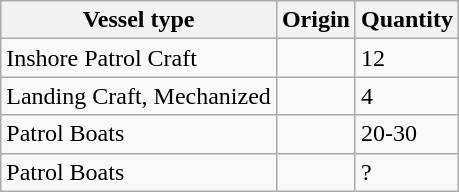<table class="wikitable">
<tr>
<th>Vessel type</th>
<th>Origin</th>
<th>Quantity</th>
</tr>
<tr>
<td>Inshore Patrol Craft</td>
<td></td>
<td>12</td>
</tr>
<tr>
<td>Landing Craft, Mechanized</td>
<td></td>
<td>4</td>
</tr>
<tr>
<td>Patrol Boats</td>
<td></td>
<td>20-30</td>
</tr>
<tr>
<td>Patrol Boats</td>
<td></td>
<td>?</td>
</tr>
</table>
